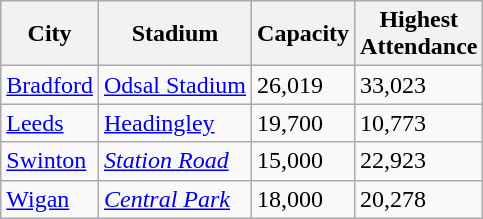<table class = "wikitable">
<tr>
<th>City</th>
<th>Stadium</th>
<th>Capacity</th>
<th>Highest<br>Attendance</th>
</tr>
<tr>
<td><a href='#'>Bradford</a></td>
<td><a href='#'>Odsal Stadium</a></td>
<td>26,019</td>
<td>33,023</td>
</tr>
<tr>
<td><a href='#'>Leeds</a></td>
<td><a href='#'>Headingley</a></td>
<td>19,700</td>
<td>10,773</td>
</tr>
<tr>
<td><a href='#'>Swinton</a></td>
<td><em><a href='#'>Station Road</a></em></td>
<td>15,000</td>
<td>22,923</td>
</tr>
<tr>
<td><a href='#'>Wigan</a></td>
<td><em><a href='#'>Central Park</a></em></td>
<td>18,000</td>
<td>20,278</td>
</tr>
</table>
